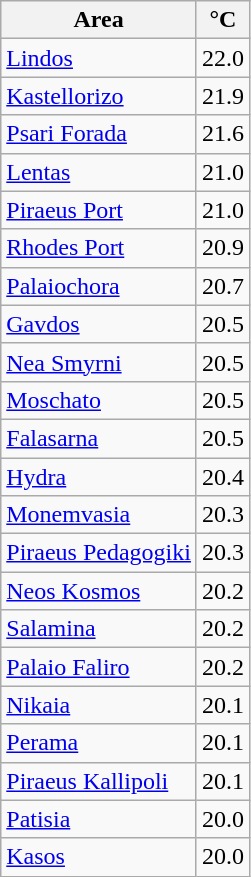<table class="wikitable sortable plainrowheaders">
<tr>
<th>Area</th>
<th>°C</th>
</tr>
<tr>
<td><a href='#'>Lindos</a></td>
<td>22.0</td>
</tr>
<tr>
<td><a href='#'>Kastellorizo</a></td>
<td>21.9</td>
</tr>
<tr>
<td><a href='#'>Psari Forada</a></td>
<td>21.6</td>
</tr>
<tr>
<td><a href='#'>Lentas</a></td>
<td>21.0</td>
</tr>
<tr>
<td><a href='#'>Piraeus Port</a></td>
<td>21.0</td>
</tr>
<tr>
<td><a href='#'>Rhodes Port</a></td>
<td>20.9</td>
</tr>
<tr>
<td><a href='#'>Palaiochora</a></td>
<td>20.7</td>
</tr>
<tr>
<td><a href='#'>Gavdos</a></td>
<td>20.5</td>
</tr>
<tr>
<td><a href='#'>Nea Smyrni</a></td>
<td>20.5</td>
</tr>
<tr>
<td><a href='#'>Moschato</a></td>
<td>20.5</td>
</tr>
<tr>
<td><a href='#'>Falasarna</a></td>
<td>20.5</td>
</tr>
<tr>
<td><a href='#'>Hydra</a></td>
<td>20.4</td>
</tr>
<tr>
<td><a href='#'>Monemvasia</a></td>
<td>20.3</td>
</tr>
<tr>
<td><a href='#'>Piraeus Pedagogiki</a></td>
<td>20.3</td>
</tr>
<tr>
<td><a href='#'>Neos Kosmos</a></td>
<td>20.2</td>
</tr>
<tr>
<td><a href='#'>Salamina</a></td>
<td>20.2</td>
</tr>
<tr>
<td><a href='#'>Palaio Faliro</a></td>
<td>20.2</td>
</tr>
<tr>
<td><a href='#'>Nikaia</a></td>
<td>20.1</td>
</tr>
<tr>
<td><a href='#'>Perama</a></td>
<td>20.1</td>
</tr>
<tr>
<td><a href='#'>Piraeus Kallipoli</a></td>
<td>20.1</td>
</tr>
<tr>
<td><a href='#'>Patisia</a></td>
<td>20.0</td>
</tr>
<tr>
<td><a href='#'>Kasos</a></td>
<td>20.0</td>
</tr>
</table>
